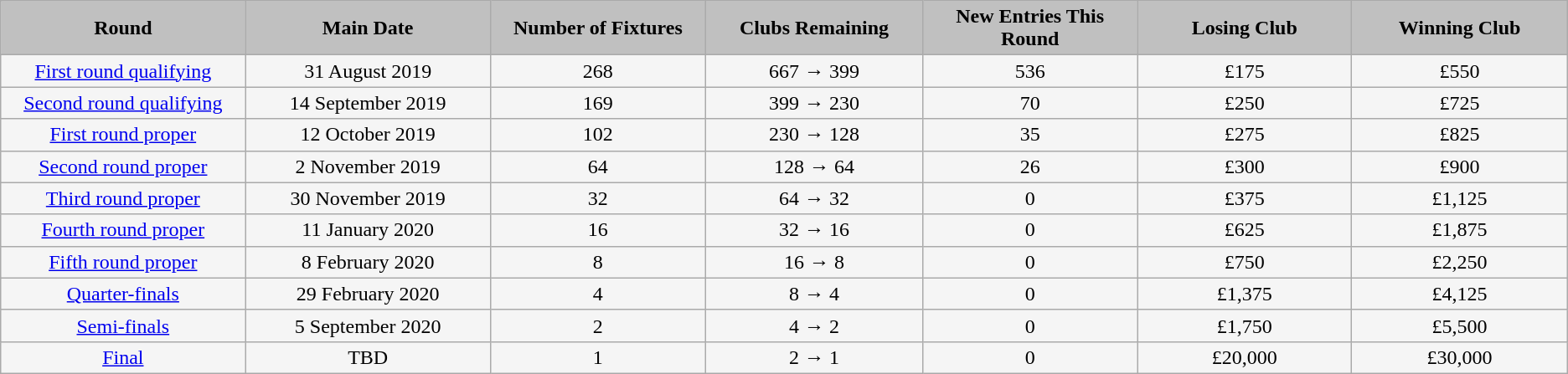<table class="wikitable" style="background:WhiteSmoke; text-align:center; font-size:100%">
<tr>
<td scope="col" style="width: 200px; background:silver;"><strong>Round</strong></td>
<td scope="col" style="width: 200px; background:silver;"><strong>Main Date</strong></td>
<td scope="col" style="width: 175px; background:silver;"><strong>Number of Fixtures</strong></td>
<td scope="col" style="width: 175px; background:silver;"><strong>Clubs Remaining</strong></td>
<td scope="col" style="width: 175px; background:silver;"><strong>New Entries This Round</strong></td>
<td scope="col" style="width: 175px; background:silver;"><strong>Losing Club</strong></td>
<td scope="col" style="width: 175px; background:silver;"><strong>Winning Club</strong></td>
</tr>
<tr>
<td><a href='#'>First round qualifying</a></td>
<td>31 August 2019</td>
<td>268</td>
<td>667 → 399</td>
<td>536</td>
<td>£175</td>
<td>£550</td>
</tr>
<tr>
<td><a href='#'>Second round qualifying</a></td>
<td>14 September 2019</td>
<td>169</td>
<td>399 → 230</td>
<td>70</td>
<td>£250</td>
<td>£725</td>
</tr>
<tr>
<td><a href='#'>First round proper</a></td>
<td>12 October 2019</td>
<td>102</td>
<td>230 → 128</td>
<td>35</td>
<td>£275</td>
<td>£825</td>
</tr>
<tr>
<td><a href='#'>Second round proper</a></td>
<td>2 November 2019</td>
<td>64</td>
<td>128 → 64</td>
<td>26</td>
<td>£300</td>
<td>£900</td>
</tr>
<tr>
<td><a href='#'>Third round proper</a></td>
<td>30 November 2019</td>
<td>32</td>
<td>64 → 32</td>
<td>0</td>
<td>£375</td>
<td>£1,125</td>
</tr>
<tr>
<td><a href='#'>Fourth round proper</a></td>
<td>11 January 2020</td>
<td>16</td>
<td>32 → 16</td>
<td>0</td>
<td>£625</td>
<td>£1,875</td>
</tr>
<tr>
<td><a href='#'>Fifth round proper</a></td>
<td>8 February 2020</td>
<td>8</td>
<td>16 → 8</td>
<td>0</td>
<td>£750</td>
<td>£2,250</td>
</tr>
<tr>
<td><a href='#'>Quarter-finals</a></td>
<td>29 February 2020</td>
<td>4</td>
<td>8 → 4</td>
<td>0</td>
<td>£1,375</td>
<td>£4,125</td>
</tr>
<tr>
<td><a href='#'>Semi-finals</a></td>
<td>5 September 2020</td>
<td>2</td>
<td>4 → 2</td>
<td>0</td>
<td>£1,750</td>
<td>£5,500</td>
</tr>
<tr>
<td><a href='#'>Final</a></td>
<td>TBD</td>
<td>1</td>
<td>2 → 1</td>
<td>0</td>
<td>£20,000</td>
<td>£30,000</td>
</tr>
</table>
